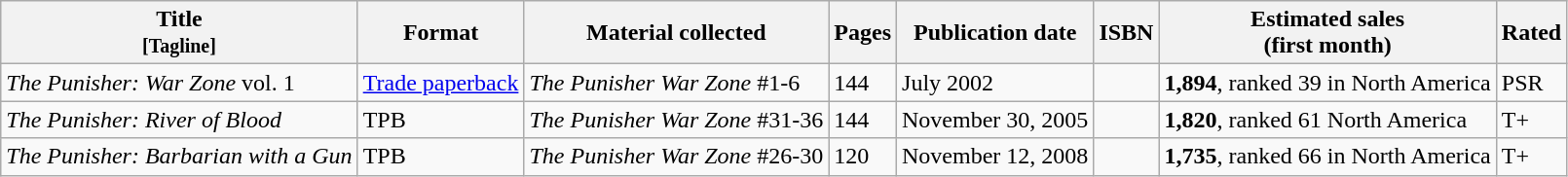<table class="wikitable">
<tr>
<th>Title<br><small>[Tagline]</small></th>
<th>Format</th>
<th>Material collected</th>
<th>Pages</th>
<th>Publication date</th>
<th>ISBN</th>
<th>Estimated sales<br>(first month)</th>
<th>Rated</th>
</tr>
<tr>
<td><em>The Punisher: War Zone</em> vol. 1</td>
<td><a href='#'>Trade paperback</a></td>
<td><em>The Punisher War Zone</em> #1-6</td>
<td>144</td>
<td>July 2002</td>
<td></td>
<td><strong>1,894</strong>, ranked 39 in North America</td>
<td>PSR</td>
</tr>
<tr>
<td><em>The Punisher: River of Blood</em></td>
<td>TPB</td>
<td><em>The Punisher War Zone</em> #31-36</td>
<td>144</td>
<td>November 30, 2005</td>
<td></td>
<td><strong>1,820</strong>, ranked 61 North America</td>
<td>T+</td>
</tr>
<tr>
<td><em>The Punisher: Barbarian with a Gun</em></td>
<td>TPB</td>
<td><em>The Punisher War Zone</em> #26-30</td>
<td>120</td>
<td>November 12, 2008</td>
<td></td>
<td><strong>1,735</strong>, ranked 66 in North America</td>
<td>T+</td>
</tr>
</table>
